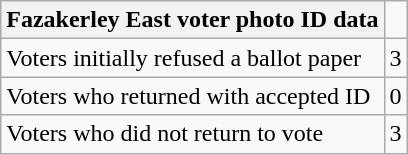<table class="wikitable">
<tr>
<th>Fazakerley East voter photo ID data</th>
</tr>
<tr>
<td style="text-align:left">Voters initially refused a ballot paper</td>
<td style="text-align:center">3</td>
</tr>
<tr>
<td style="text-align:left">Voters who returned with accepted ID</td>
<td style="text-align:center">0</td>
</tr>
<tr>
<td style="text-align:left">Voters who did not return to vote</td>
<td style="text-align:center">3</td>
</tr>
</table>
